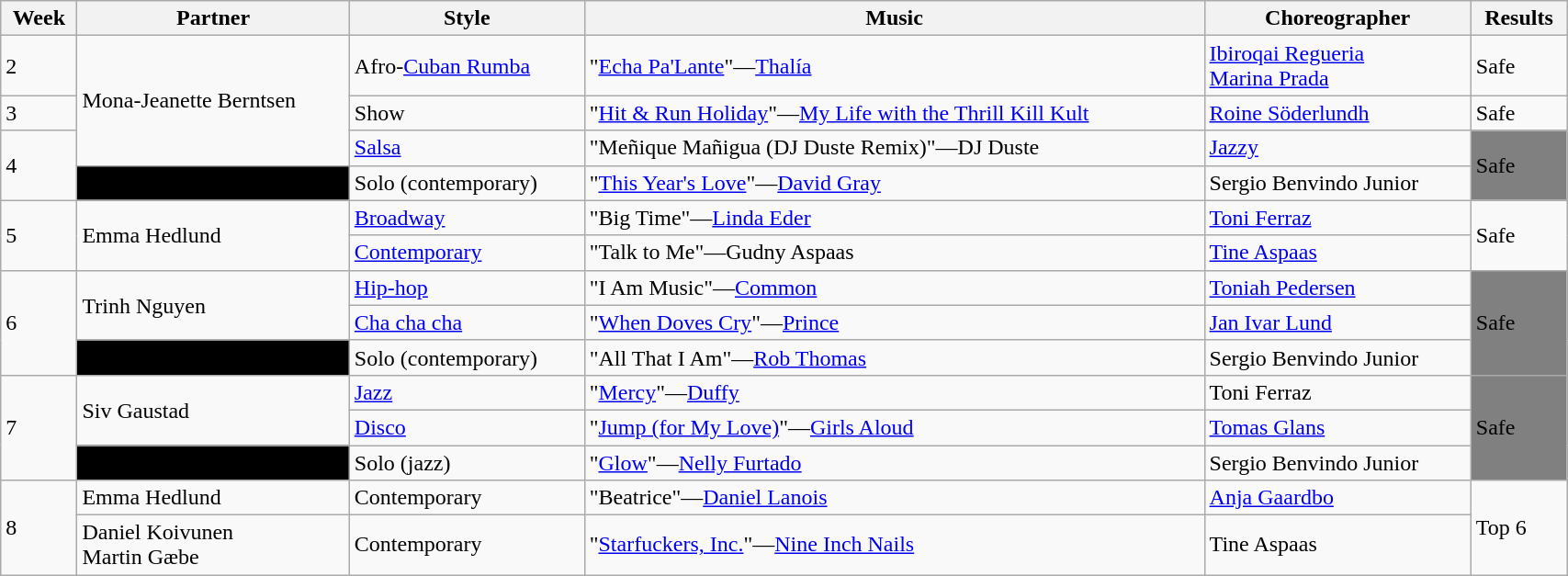<table class="wikitable" width="90%">
<tr>
<th>Week</th>
<th>Partner</th>
<th>Style</th>
<th>Music</th>
<th>Choreographer</th>
<th>Results</th>
</tr>
<tr>
<td>2</td>
<td rowspan="3">Mona-Jeanette Berntsen</td>
<td>Afro-<a href='#'>Cuban Rumba</a></td>
<td>"<a href='#'>Echa Pa'Lante</a>"—<a href='#'>Thalía</a></td>
<td><a href='#'>Ibiroqai Regueria</a><br><a href='#'>Marina Prada</a></td>
<td>Safe</td>
</tr>
<tr>
<td>3</td>
<td>Show</td>
<td>"<a href='#'>Hit & Run Holiday</a>"—<a href='#'>My Life with the Thrill Kill Kult</a></td>
<td><a href='#'>Roine Söderlundh</a></td>
<td>Safe</td>
</tr>
<tr>
<td rowspan="2">4</td>
<td><a href='#'>Salsa</a></td>
<td>"Meñique Mañigua (DJ Duste Remix)"—DJ Duste</td>
<td><a href='#'>Jazzy</a></td>
<td rowspan="2" bgcolor="grey">Safe</td>
</tr>
<tr>
<td bgcolor="black"></td>
<td>Solo (contemporary)</td>
<td>"<a href='#'>This Year's Love</a>"—<a href='#'>David Gray</a></td>
<td>Sergio Benvindo Junior</td>
</tr>
<tr>
<td rowspan="2">5</td>
<td rowspan="2">Emma Hedlund</td>
<td><a href='#'>Broadway</a></td>
<td>"Big Time"—<a href='#'>Linda Eder</a></td>
<td><a href='#'>Toni Ferraz</a></td>
<td rowspan="2">Safe</td>
</tr>
<tr>
<td><a href='#'>Contemporary</a></td>
<td>"Talk to Me"—Gudny Aspaas</td>
<td><a href='#'>Tine Aspaas</a></td>
</tr>
<tr>
<td rowspan="3">6</td>
<td rowspan="2">Trinh Nguyen</td>
<td><a href='#'>Hip-hop</a></td>
<td>"I Am Music"—<a href='#'>Common</a></td>
<td><a href='#'>Toniah Pedersen</a></td>
<td rowspan="3" bgcolor="grey">Safe</td>
</tr>
<tr>
<td><a href='#'>Cha cha cha</a></td>
<td>"<a href='#'>When Doves Cry</a>"—<a href='#'>Prince</a></td>
<td><a href='#'>Jan Ivar Lund</a></td>
</tr>
<tr>
<td bgcolor="black"></td>
<td>Solo (contemporary)</td>
<td>"All That I Am"—<a href='#'>Rob Thomas</a></td>
<td>Sergio Benvindo Junior</td>
</tr>
<tr>
<td rowspan="3">7</td>
<td rowspan="2">Siv Gaustad</td>
<td><a href='#'>Jazz</a></td>
<td>"<a href='#'>Mercy</a>"—<a href='#'>Duffy</a></td>
<td>Toni Ferraz</td>
<td rowspan="3" bgcolor="grey">Safe</td>
</tr>
<tr>
<td><a href='#'>Disco</a></td>
<td>"<a href='#'>Jump (for My Love)</a>"—<a href='#'>Girls Aloud</a></td>
<td><a href='#'>Tomas Glans</a></td>
</tr>
<tr>
<td bgcolor="black"></td>
<td>Solo (jazz)</td>
<td>"<a href='#'>Glow</a>"—<a href='#'>Nelly Furtado</a></td>
<td>Sergio Benvindo Junior</td>
</tr>
<tr>
<td rowspan="2">8</td>
<td>Emma Hedlund</td>
<td>Contemporary</td>
<td>"Beatrice"—<a href='#'>Daniel Lanois</a></td>
<td><a href='#'>Anja Gaardbo</a></td>
<td rowspan="2">Top 6</td>
</tr>
<tr>
<td>Daniel Koivunen<br>Martin Gæbe</td>
<td>Contemporary</td>
<td>"<a href='#'>Starfuckers, Inc.</a>"—<a href='#'>Nine Inch Nails</a></td>
<td>Tine Aspaas</td>
</tr>
</table>
